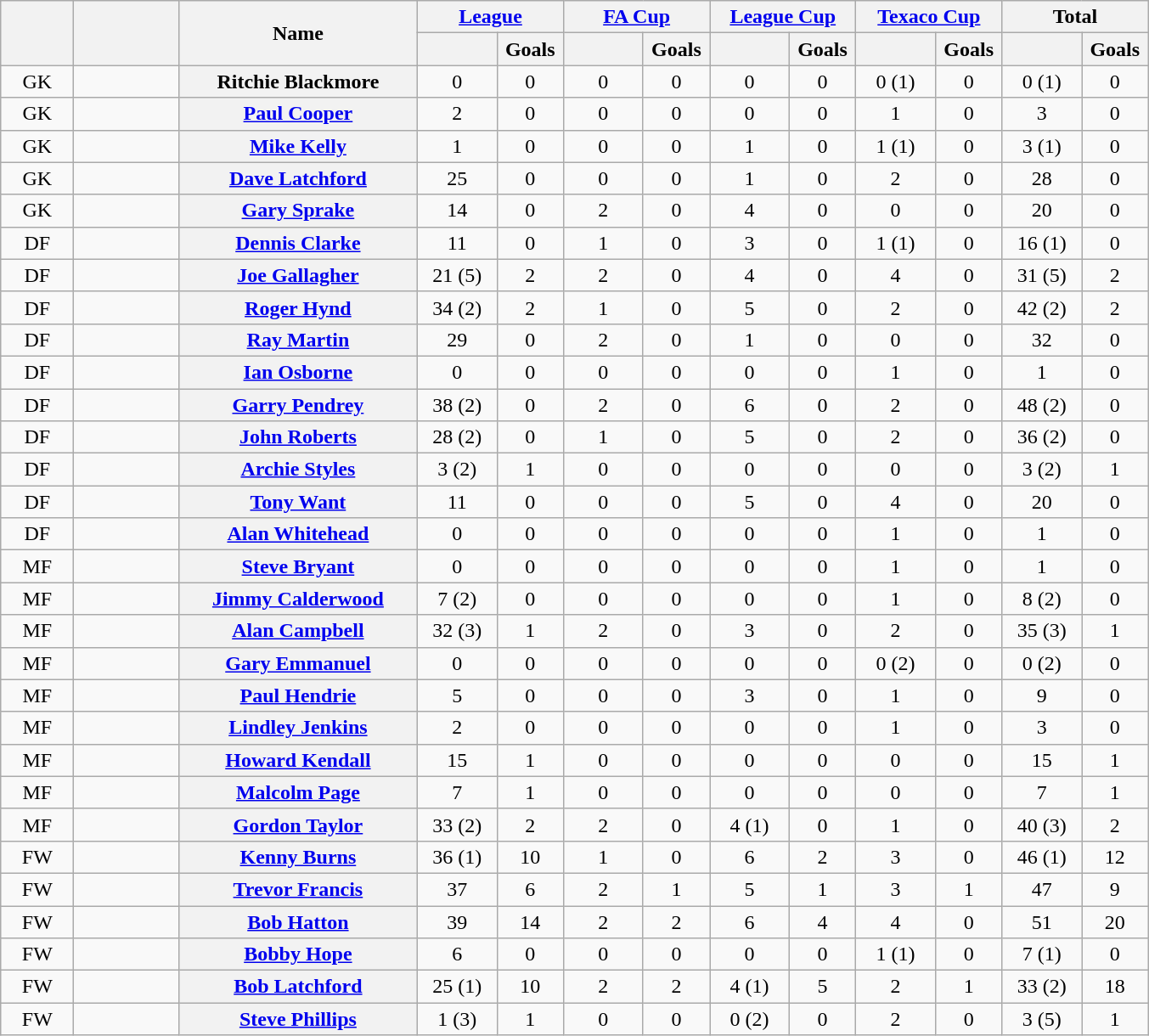<table class="wikitable plainrowheaders" style="text-align:center;">
<tr>
<th rowspan="2" scope="col" width="50"></th>
<th rowspan="2" scope="col" width="75"></th>
<th rowspan="2" scope="col" width="180" scope=col>Name</th>
<th colspan="2"><a href='#'>League</a></th>
<th colspan="2"><a href='#'>FA Cup</a></th>
<th colspan="2"><a href='#'>League Cup</a></th>
<th colspan="2"><a href='#'>Texaco Cup</a></th>
<th colspan="2">Total</th>
</tr>
<tr>
<th scope="col" width="55"></th>
<th scope="col" width="45">Goals</th>
<th scope="col" width="55"></th>
<th scope="col" width="45">Goals</th>
<th scope="col" width="55"></th>
<th scope="col" width="45">Goals</th>
<th scope="col" width="55"></th>
<th scope="col" width="45">Goals</th>
<th scope="col" width="55"></th>
<th scope="col" width="45">Goals</th>
</tr>
<tr>
<td>GK</td>
<td></td>
<th scope="row">Ritchie Blackmore</th>
<td>0</td>
<td>0</td>
<td>0</td>
<td>0</td>
<td>0</td>
<td>0</td>
<td>0 (1)</td>
<td>0</td>
<td>0 (1)</td>
<td>0</td>
</tr>
<tr>
<td>GK</td>
<td></td>
<th scope="row"><a href='#'>Paul Cooper</a></th>
<td>2</td>
<td>0</td>
<td>0</td>
<td>0</td>
<td>0</td>
<td>0</td>
<td>1</td>
<td>0</td>
<td>3</td>
<td>0</td>
</tr>
<tr>
<td>GK</td>
<td></td>
<th scope="row"><a href='#'>Mike Kelly</a></th>
<td>1</td>
<td>0</td>
<td>0</td>
<td>0</td>
<td>1</td>
<td>0</td>
<td>1 (1)</td>
<td>0</td>
<td>3 (1)</td>
<td>0</td>
</tr>
<tr>
<td>GK</td>
<td></td>
<th scope="row"><a href='#'>Dave Latchford</a></th>
<td>25</td>
<td>0</td>
<td>0</td>
<td>0</td>
<td>1</td>
<td>0</td>
<td>2</td>
<td>0</td>
<td>28</td>
<td>0</td>
</tr>
<tr>
<td>GK</td>
<td></td>
<th scope="row"><a href='#'>Gary Sprake</a></th>
<td>14</td>
<td>0</td>
<td>2</td>
<td>0</td>
<td>4</td>
<td>0</td>
<td>0</td>
<td>0</td>
<td>20</td>
<td>0</td>
</tr>
<tr>
<td>DF</td>
<td></td>
<th scope="row"><a href='#'>Dennis Clarke</a></th>
<td>11</td>
<td>0</td>
<td>1</td>
<td>0</td>
<td>3</td>
<td>0</td>
<td>1 (1)</td>
<td>0</td>
<td>16 (1)</td>
<td>0</td>
</tr>
<tr>
<td>DF</td>
<td></td>
<th scope="row"><a href='#'>Joe Gallagher</a></th>
<td>21 (5)</td>
<td>2</td>
<td>2</td>
<td>0</td>
<td>4</td>
<td>0</td>
<td>4</td>
<td>0</td>
<td>31 (5)</td>
<td>2</td>
</tr>
<tr>
<td>DF</td>
<td></td>
<th scope="row"><a href='#'>Roger Hynd</a></th>
<td>34 (2)</td>
<td>2</td>
<td>1</td>
<td>0</td>
<td>5</td>
<td>0</td>
<td>2</td>
<td>0</td>
<td>42 (2)</td>
<td>2</td>
</tr>
<tr>
<td>DF</td>
<td></td>
<th scope="row"><a href='#'>Ray Martin</a></th>
<td>29</td>
<td>0</td>
<td>2</td>
<td>0</td>
<td>1</td>
<td>0</td>
<td>0</td>
<td>0</td>
<td>32</td>
<td>0</td>
</tr>
<tr>
<td>DF</td>
<td></td>
<th scope="row"><a href='#'>Ian Osborne</a></th>
<td>0</td>
<td>0</td>
<td>0</td>
<td>0</td>
<td>0</td>
<td>0</td>
<td>1</td>
<td>0</td>
<td>1</td>
<td>0</td>
</tr>
<tr>
<td>DF</td>
<td></td>
<th scope="row"><a href='#'>Garry Pendrey</a></th>
<td>38 (2)</td>
<td>0</td>
<td>2</td>
<td>0</td>
<td>6</td>
<td>0</td>
<td>2</td>
<td>0</td>
<td>48 (2)</td>
<td>0</td>
</tr>
<tr>
<td>DF</td>
<td></td>
<th scope="row"><a href='#'>John Roberts</a></th>
<td>28 (2)</td>
<td>0</td>
<td>1</td>
<td>0</td>
<td>5</td>
<td>0</td>
<td>2</td>
<td>0</td>
<td>36 (2)</td>
<td>0</td>
</tr>
<tr>
<td>DF</td>
<td></td>
<th scope="row"><a href='#'>Archie Styles</a></th>
<td>3 (2)</td>
<td>1</td>
<td>0</td>
<td>0</td>
<td>0</td>
<td>0</td>
<td>0</td>
<td>0</td>
<td>3 (2)</td>
<td>1</td>
</tr>
<tr>
<td>DF</td>
<td></td>
<th scope="row"><a href='#'>Tony Want</a></th>
<td>11</td>
<td>0</td>
<td>0</td>
<td>0</td>
<td>5</td>
<td>0</td>
<td>4</td>
<td>0</td>
<td>20</td>
<td>0</td>
</tr>
<tr>
<td>DF</td>
<td></td>
<th scope="row"><a href='#'>Alan Whitehead</a></th>
<td>0</td>
<td>0</td>
<td>0</td>
<td>0</td>
<td>0</td>
<td>0</td>
<td>1</td>
<td>0</td>
<td>1</td>
<td>0</td>
</tr>
<tr>
<td>MF</td>
<td></td>
<th scope="row"><a href='#'>Steve Bryant</a></th>
<td>0</td>
<td>0</td>
<td>0</td>
<td>0</td>
<td>0</td>
<td>0</td>
<td>1</td>
<td>0</td>
<td>1</td>
<td>0</td>
</tr>
<tr>
<td>MF</td>
<td></td>
<th scope="row"><a href='#'>Jimmy Calderwood</a></th>
<td>7 (2)</td>
<td>0</td>
<td>0</td>
<td>0</td>
<td>0</td>
<td>0</td>
<td>1</td>
<td>0</td>
<td>8 (2)</td>
<td>0</td>
</tr>
<tr>
<td>MF</td>
<td></td>
<th scope="row"><a href='#'>Alan Campbell</a></th>
<td>32 (3)</td>
<td>1</td>
<td>2</td>
<td>0</td>
<td>3</td>
<td>0</td>
<td>2</td>
<td>0</td>
<td>35 (3)</td>
<td>1</td>
</tr>
<tr>
<td>MF</td>
<td></td>
<th scope="row"><a href='#'>Gary Emmanuel</a></th>
<td>0</td>
<td>0</td>
<td>0</td>
<td>0</td>
<td>0</td>
<td>0</td>
<td>0 (2)</td>
<td>0</td>
<td>0 (2)</td>
<td>0</td>
</tr>
<tr>
<td>MF</td>
<td></td>
<th scope="row"><a href='#'>Paul Hendrie</a></th>
<td>5</td>
<td>0</td>
<td>0</td>
<td>0</td>
<td>3</td>
<td>0</td>
<td>1</td>
<td>0</td>
<td>9</td>
<td>0</td>
</tr>
<tr>
<td>MF</td>
<td></td>
<th scope="row"><a href='#'>Lindley Jenkins</a></th>
<td>2</td>
<td>0</td>
<td>0</td>
<td>0</td>
<td>0</td>
<td>0</td>
<td>1</td>
<td>0</td>
<td>3</td>
<td>0</td>
</tr>
<tr>
<td>MF</td>
<td></td>
<th scope="row"><a href='#'>Howard Kendall</a></th>
<td>15</td>
<td>1</td>
<td>0</td>
<td>0</td>
<td>0</td>
<td>0</td>
<td>0</td>
<td>0</td>
<td>15</td>
<td>1</td>
</tr>
<tr>
<td>MF</td>
<td></td>
<th scope="row"><a href='#'>Malcolm Page</a></th>
<td>7</td>
<td>1</td>
<td>0</td>
<td>0</td>
<td>0</td>
<td>0</td>
<td>0</td>
<td>0</td>
<td>7</td>
<td>1</td>
</tr>
<tr>
<td>MF</td>
<td></td>
<th scope="row"><a href='#'>Gordon Taylor</a></th>
<td>33 (2)</td>
<td>2</td>
<td>2</td>
<td>0</td>
<td>4 (1)</td>
<td>0</td>
<td>1</td>
<td>0</td>
<td>40 (3)</td>
<td>2</td>
</tr>
<tr>
<td>FW</td>
<td></td>
<th scope="row"><a href='#'>Kenny Burns</a></th>
<td>36 (1)</td>
<td>10</td>
<td>1</td>
<td>0</td>
<td>6</td>
<td>2</td>
<td>3</td>
<td>0</td>
<td>46 (1)</td>
<td>12</td>
</tr>
<tr>
<td>FW</td>
<td></td>
<th scope="row"><a href='#'>Trevor Francis</a></th>
<td>37</td>
<td>6</td>
<td>2</td>
<td>1</td>
<td>5</td>
<td>1</td>
<td>3</td>
<td>1</td>
<td>47</td>
<td>9</td>
</tr>
<tr>
<td>FW</td>
<td></td>
<th scope="row"><a href='#'>Bob Hatton</a></th>
<td>39</td>
<td>14</td>
<td>2</td>
<td>2</td>
<td>6</td>
<td>4</td>
<td>4</td>
<td>0</td>
<td>51</td>
<td>20</td>
</tr>
<tr>
<td>FW</td>
<td></td>
<th scope="row"><a href='#'>Bobby Hope</a></th>
<td>6</td>
<td>0</td>
<td>0</td>
<td>0</td>
<td>0</td>
<td>0</td>
<td>1 (1)</td>
<td>0</td>
<td>7 (1)</td>
<td>0</td>
</tr>
<tr>
<td>FW</td>
<td></td>
<th scope="row"><a href='#'>Bob Latchford</a> </th>
<td>25 (1)</td>
<td>10</td>
<td>2</td>
<td>2</td>
<td>4 (1)</td>
<td>5</td>
<td>2</td>
<td>1</td>
<td>33 (2)</td>
<td>18</td>
</tr>
<tr>
<td>FW</td>
<td></td>
<th scope="row"><a href='#'>Steve Phillips</a></th>
<td>1 (3)</td>
<td>1</td>
<td>0</td>
<td>0</td>
<td>0 (2)</td>
<td>0</td>
<td>2</td>
<td>0</td>
<td>3 (5)</td>
<td>1</td>
</tr>
</table>
